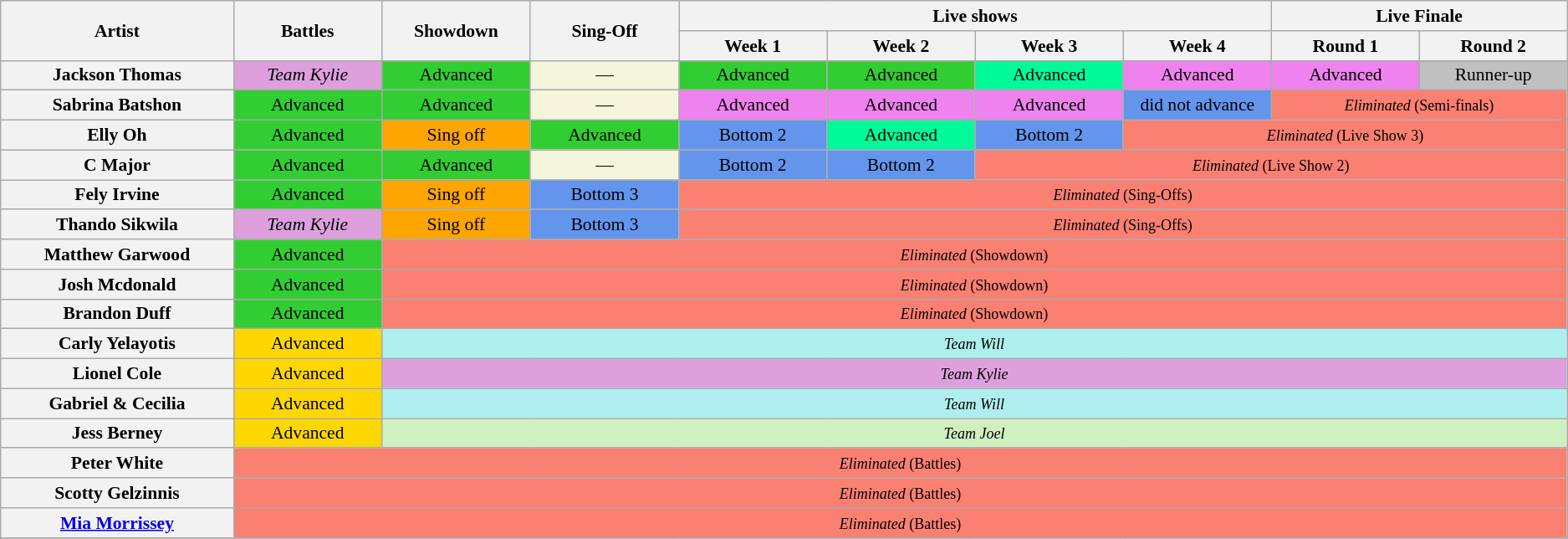<table class="wikitable plainrowheaders"  style="text-align:center; font-size:90%;">
<tr>
<th rowspan="2" style="width:13em;">Artist</th>
<th rowspan="2" style="width:8em;">Battles</th>
<th rowspan="2" style="width:8em;">Showdown</th>
<th rowspan="2" style="width:8em;">Sing-Off</th>
<th colspan="4" style="width:8em;">Live shows</th>
<th colspan="2" style="width:8em;">Live Finale</th>
</tr>
<tr>
<th style="width:8em;">Week 1</th>
<th style="width:8em;">Week 2</th>
<th style="width:8em;">Week 3</th>
<th style="width:8em;">Week 4</th>
<th style="width:8em;">Round 1</th>
<th style="width:8em;">Round 2</th>
</tr>
<tr>
<th>Jackson Thomas</th>
<td style="background:#dda0dd"><em>Team Kylie</em></td>
<td style="background:limegreen">Advanced</td>
<td style="background:beige;">—</td>
<td style="background:limegreen;">Advanced</td>
<td style="background:limegreen;">Advanced</td>
<td style="background:#00FA9A">Advanced</td>
<td style="background:violet">Advanced</td>
<td style="background:violet">Advanced</td>
<td style="background:silver">Runner-up</td>
</tr>
<tr>
<th>Sabrina Batshon</th>
<td style="background:limegreen;">Advanced</td>
<td style="background:limegreen">Advanced</td>
<td style="background:beige;">—</td>
<td style="background:violet">Advanced</td>
<td style="background:violet">Advanced</td>
<td style="background:violet">Advanced</td>
<td style="background:cornflowerblue">did not advance</td>
<td colspan="7" style="background:salmon"><small><em>Eliminated</em> (Semi-finals)</small></td>
</tr>
<tr>
<th>Elly Oh</th>
<td style="background:limegreen;">Advanced</td>
<td style="background:orange">Sing off</td>
<td style="background:limegreen">Advanced</td>
<td style="background:cornflowerblue">Bottom 2</td>
<td style="background:#00FA9A">Advanced</td>
<td style="background:cornflowerblue">Bottom 2</td>
<td colspan="8" style="background:salmon"><small><em>Eliminated</em> (Live Show 3)</small></td>
</tr>
<tr>
<th>C Major</th>
<td style="background:limegreen;">Advanced</td>
<td style="background:limegreen">Advanced</td>
<td style="background:beige;">—</td>
<td style="background:cornflowerblue">Bottom 2</td>
<td style="background:cornflowerblue">Bottom 2</td>
<td colspan="7" style="background:salmon"><small><em>Eliminated</em> (Live Show 2)</small></td>
</tr>
<tr>
<th>Fely Irvine</th>
<td style="background:limegreen;">Advanced</td>
<td style="background:orange">Sing off</td>
<td style="background:cornflowerblue">Bottom 3</td>
<td colspan="7" style="background:salmon"><small><em>Eliminated</em> (Sing-Offs)</small></td>
</tr>
<tr>
<th>Thando Sikwila</th>
<td style="background:#dda0dd"><em>Team Kylie</em></td>
<td style="background:orange">Sing off</td>
<td style="background:cornflowerblue">Bottom 3</td>
<td colspan="7" style="background:salmon"><small><em>Eliminated</em> (Sing-Offs)</small></td>
</tr>
<tr>
<th>Matthew Garwood</th>
<td style="background:limegreen;">Advanced</td>
<td colspan="8" style="background:salmon"><small><em>Eliminated</em> (Showdown)</small></td>
</tr>
<tr>
<th>Josh Mcdonald</th>
<td style="background:limegreen;">Advanced</td>
<td colspan="8" style="background:salmon"><small><em>Eliminated</em> (Showdown)</small></td>
</tr>
<tr>
<th>Brandon Duff</th>
<td style="background:limegreen;">Advanced</td>
<td colspan="8" style="background:salmon"><small><em>Eliminated</em> (Showdown)</small></td>
</tr>
<tr>
<th>Carly Yelayotis</th>
<td style="background:gold;">Advanced</td>
<td colspan="8" style="background:#afeeee"><small><em>Team Will</em></small></td>
</tr>
<tr>
<th>Lionel Cole</th>
<td style="background:gold;">Advanced</td>
<td colspan="8" style="background:#dda0dd"><small><em>Team Kylie</em></small></td>
</tr>
<tr>
<th>Gabriel & Cecilia</th>
<td style="background:gold;">Advanced</td>
<td colspan="8" style="background:#afeeee;"><small><em>Team Will</em></small></td>
</tr>
<tr>
<th>Jess Berney</th>
<td style="background:gold;">Advanced</td>
<td colspan="8" style="background:#d0f0c0"><small><em>Team Joel</em></small></td>
</tr>
<tr>
<th>Peter White</th>
<td colspan="9" style="background:salmon"><small><em>Eliminated</em> (Battles)</small></td>
</tr>
<tr>
<th>Scotty Gelzinnis</th>
<td colspan="9" style="background:salmon"><small><em>Eliminated</em> (Battles)</small></td>
</tr>
<tr>
<th><a href='#'>Mia Morrissey</a></th>
<td colspan="9" style="background:salmon"><small><em>Eliminated</em> (Battles)</small></td>
</tr>
<tr>
</tr>
</table>
